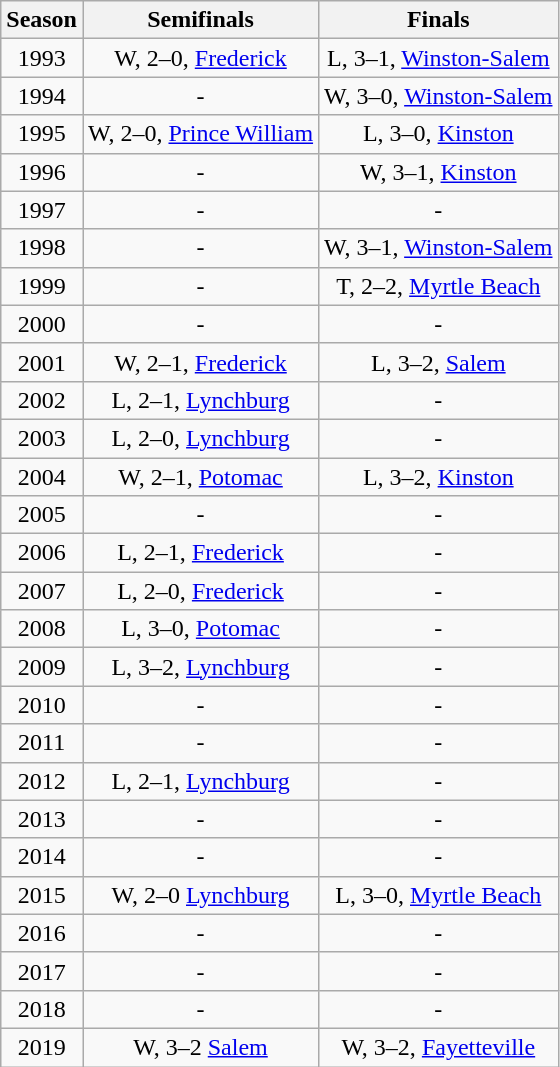<table class="wikitable" style="text-align:center">
<tr>
<th>Season</th>
<th>Semifinals</th>
<th>Finals</th>
</tr>
<tr>
<td>1993</td>
<td>W, 2–0, <a href='#'>Frederick</a></td>
<td>L, 3–1, <a href='#'>Winston-Salem</a></td>
</tr>
<tr>
<td>1994</td>
<td>-</td>
<td>W, 3–0, <a href='#'>Winston-Salem</a></td>
</tr>
<tr>
<td>1995</td>
<td>W, 2–0, <a href='#'>Prince William</a></td>
<td>L, 3–0, <a href='#'>Kinston</a></td>
</tr>
<tr>
<td>1996</td>
<td>-</td>
<td>W, 3–1, <a href='#'>Kinston</a></td>
</tr>
<tr>
<td>1997</td>
<td>-</td>
<td>-</td>
</tr>
<tr>
<td>1998</td>
<td>-</td>
<td>W, 3–1, <a href='#'>Winston-Salem</a></td>
</tr>
<tr>
<td>1999</td>
<td>-</td>
<td>T, 2–2, <a href='#'>Myrtle Beach</a></td>
</tr>
<tr>
<td>2000</td>
<td>-</td>
<td>-</td>
</tr>
<tr>
<td>2001</td>
<td>W, 2–1, <a href='#'>Frederick</a></td>
<td>L, 3–2, <a href='#'>Salem</a></td>
</tr>
<tr>
<td>2002</td>
<td>L, 2–1, <a href='#'>Lynchburg</a></td>
<td>-</td>
</tr>
<tr>
<td>2003</td>
<td>L, 2–0, <a href='#'>Lynchburg</a></td>
<td>-</td>
</tr>
<tr>
<td>2004</td>
<td>W, 2–1, <a href='#'>Potomac</a></td>
<td>L, 3–2, <a href='#'>Kinston</a></td>
</tr>
<tr>
<td>2005</td>
<td>-</td>
<td>-</td>
</tr>
<tr>
<td>2006</td>
<td>L, 2–1, <a href='#'>Frederick</a></td>
<td>-</td>
</tr>
<tr>
<td>2007</td>
<td>L, 2–0, <a href='#'>Frederick</a></td>
<td>-</td>
</tr>
<tr>
<td>2008</td>
<td>L, 3–0, <a href='#'>Potomac</a></td>
<td>-</td>
</tr>
<tr>
<td>2009</td>
<td>L, 3–2, <a href='#'>Lynchburg</a></td>
<td>-</td>
</tr>
<tr>
<td>2010</td>
<td>-</td>
<td>-</td>
</tr>
<tr>
<td>2011</td>
<td>-</td>
<td>-</td>
</tr>
<tr>
<td>2012</td>
<td>L, 2–1, <a href='#'>Lynchburg</a></td>
<td>-</td>
</tr>
<tr>
<td>2013</td>
<td>-</td>
<td>-</td>
</tr>
<tr>
<td>2014</td>
<td>-</td>
<td>-</td>
</tr>
<tr>
<td>2015</td>
<td>W, 2–0 <a href='#'>Lynchburg</a></td>
<td>L, 3–0, <a href='#'>Myrtle Beach</a></td>
</tr>
<tr>
<td>2016</td>
<td>-</td>
<td>-</td>
</tr>
<tr>
<td>2017</td>
<td>-</td>
<td>-</td>
</tr>
<tr>
<td>2018</td>
<td>-</td>
<td>-</td>
</tr>
<tr>
<td>2019</td>
<td>W, 3–2 <a href='#'>Salem</a></td>
<td>W, 3–2, <a href='#'>Fayetteville</a></td>
</tr>
</table>
